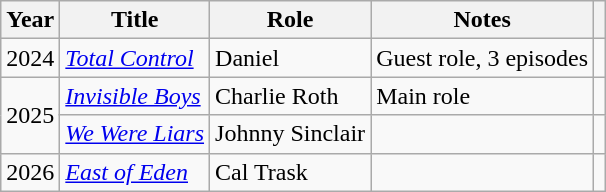<table class="wikitable sortable">
<tr>
<th>Year</th>
<th>Title</th>
<th>Role</th>
<th class="unsortable">Notes</th>
<th class="unsortable"></th>
</tr>
<tr>
<td>2024</td>
<td><em><a href='#'>Total Control</a></em></td>
<td>Daniel</td>
<td>Guest role, 3 episodes</td>
<td></td>
</tr>
<tr>
<td rowspan="2">2025</td>
<td><em><a href='#'>Invisible Boys</a></em></td>
<td>Charlie Roth</td>
<td>Main role</td>
<td></td>
</tr>
<tr>
<td><em><a href='#'>We Were Liars</a></em></td>
<td>Johnny Sinclair</td>
<td></td>
<td></td>
</tr>
<tr>
<td>2026</td>
<td><em><a href='#'>East of Eden</a></em></td>
<td>Cal Trask</td>
<td></td>
<td></td>
</tr>
</table>
